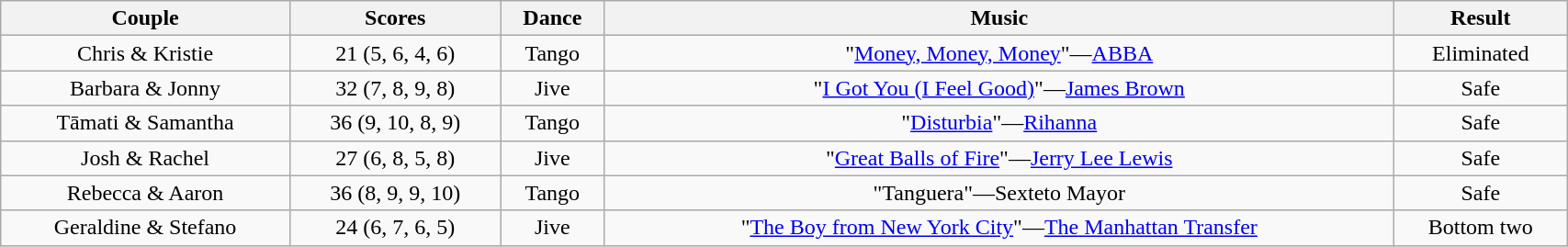<table class="wikitable sortable" style="text-align:center; width: 90%">
<tr>
<th scope="col">Couple</th>
<th scope="col">Scores</th>
<th scope="col" class="unsortable">Dance</th>
<th scope="col" class="unsortable">Music</th>
<th scope="col" class="unsortable">Result</th>
</tr>
<tr>
<td>Chris & Kristie</td>
<td>21 (5, 6, 4, 6)</td>
<td>Tango</td>
<td>"<a href='#'>Money, Money, Money</a>"—<a href='#'>ABBA</a></td>
<td>Eliminated</td>
</tr>
<tr>
<td>Barbara & Jonny</td>
<td>32 (7, 8, 9, 8)</td>
<td>Jive</td>
<td>"<a href='#'>I Got You (I Feel Good)</a>"—<a href='#'>James Brown</a></td>
<td>Safe</td>
</tr>
<tr>
<td>Tāmati & Samantha</td>
<td>36 (9, 10, 8, 9)</td>
<td>Tango</td>
<td>"<a href='#'>Disturbia</a>"—<a href='#'>Rihanna</a></td>
<td>Safe</td>
</tr>
<tr>
<td>Josh & Rachel</td>
<td>27 (6, 8, 5, 8)</td>
<td>Jive</td>
<td>"<a href='#'>Great Balls of Fire</a>"—<a href='#'>Jerry Lee Lewis</a></td>
<td>Safe</td>
</tr>
<tr>
<td>Rebecca & Aaron</td>
<td>36 (8, 9, 9, 10)</td>
<td>Tango</td>
<td>"Tanguera"—Sexteto Mayor</td>
<td>Safe</td>
</tr>
<tr>
<td>Geraldine & Stefano</td>
<td>24 (6, 7, 6, 5)</td>
<td>Jive</td>
<td>"<a href='#'>The Boy from New York City</a>"—<a href='#'>The Manhattan Transfer</a></td>
<td>Bottom two</td>
</tr>
</table>
